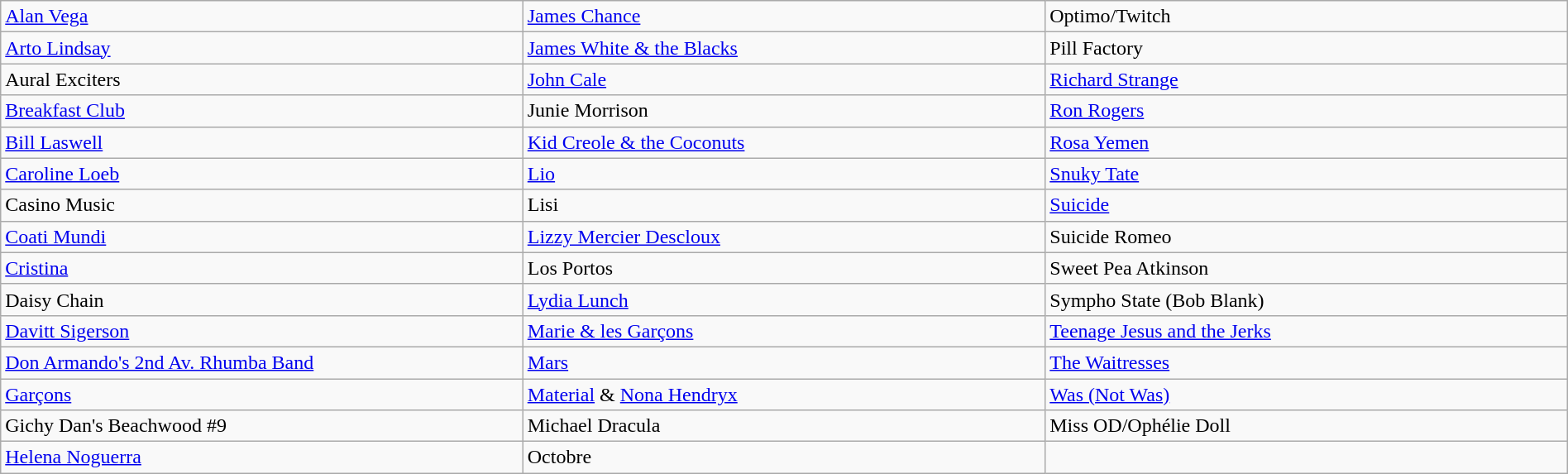<table class="wikitable" style="width:100%;" align="left">
<tr>
<td width=33%><a href='#'>Alan Vega</a></td>
<td width="33%"><a href='#'>James Chance</a></td>
<td width="33%">Optimo/Twitch</td>
</tr>
<tr>
<td><a href='#'>Arto Lindsay</a></td>
<td><a href='#'>James White & the Blacks</a></td>
<td>Pill Factory</td>
</tr>
<tr>
<td>Aural Exciters</td>
<td><a href='#'>John Cale</a></td>
<td><a href='#'>Richard Strange</a></td>
</tr>
<tr>
<td><a href='#'>Breakfast Club</a></td>
<td>Junie Morrison</td>
<td><a href='#'>Ron Rogers</a></td>
</tr>
<tr>
<td><a href='#'>Bill Laswell</a></td>
<td><a href='#'>Kid Creole & the Coconuts</a></td>
<td><a href='#'>Rosa Yemen</a></td>
</tr>
<tr>
<td><a href='#'>Caroline Loeb</a></td>
<td><a href='#'>Lio</a></td>
<td><a href='#'>Snuky Tate</a></td>
</tr>
<tr>
<td>Casino Music</td>
<td>Lisi</td>
<td><a href='#'>Suicide</a></td>
</tr>
<tr>
<td><a href='#'>Coati Mundi</a></td>
<td><a href='#'>Lizzy Mercier Descloux</a></td>
<td>Suicide Romeo</td>
</tr>
<tr>
<td><a href='#'>Cristina</a></td>
<td>Los Portos</td>
<td>Sweet Pea Atkinson</td>
</tr>
<tr>
<td>Daisy Chain</td>
<td><a href='#'>Lydia Lunch</a></td>
<td>Sympho State (Bob Blank)</td>
</tr>
<tr>
<td><a href='#'>Davitt Sigerson</a></td>
<td><a href='#'>Marie & les Garçons</a></td>
<td><a href='#'>Teenage Jesus and the Jerks</a></td>
</tr>
<tr>
<td><a href='#'>Don Armando's 2nd Av. Rhumba Band</a></td>
<td><a href='#'>Mars</a></td>
<td><a href='#'>The Waitresses</a></td>
</tr>
<tr>
<td><a href='#'>Garçons</a></td>
<td><a href='#'>Material</a> & <a href='#'>Nona Hendryx</a></td>
<td><a href='#'>Was (Not Was)</a></td>
</tr>
<tr>
<td>Gichy Dan's Beachwood #9</td>
<td>Michael Dracula</td>
<td>Miss OD/Ophélie Doll</td>
</tr>
<tr>
<td><a href='#'>Helena Noguerra</a></td>
<td>Octobre</td>
<td></td>
</tr>
</table>
